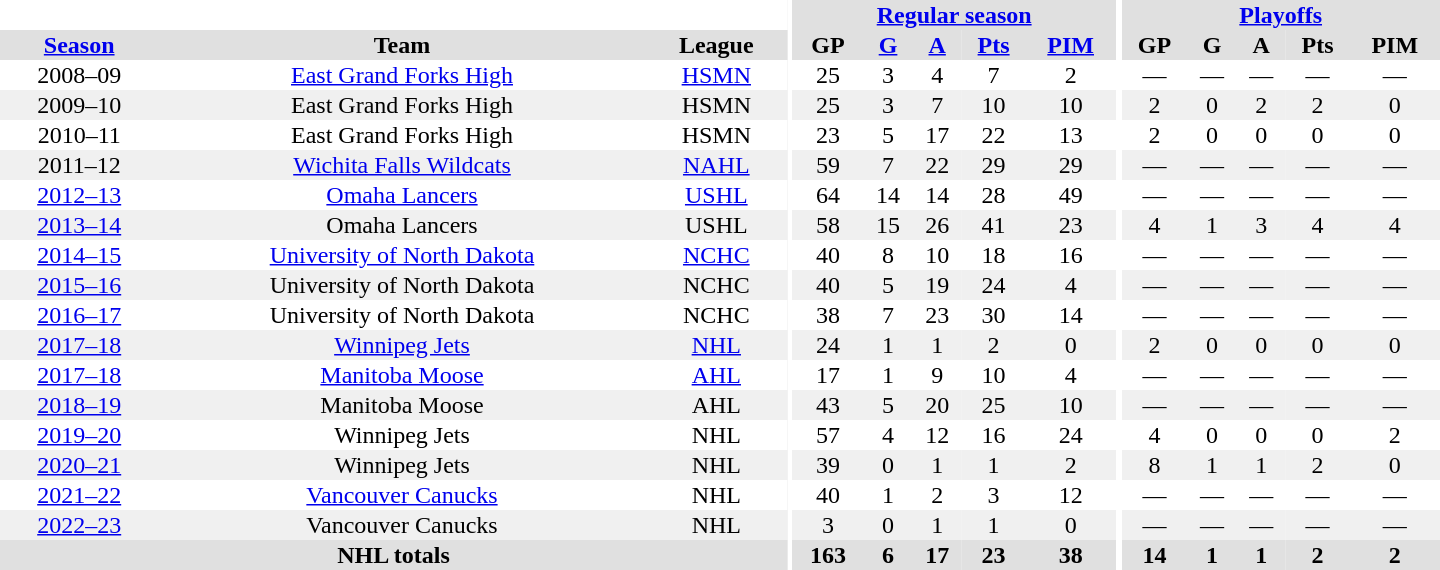<table border="0" cellpadding="1" cellspacing="0" style="text-align:center; width:60em">
<tr bgcolor="#e0e0e0">
<th colspan="3" bgcolor="#ffffff"></th>
<th rowspan="99" bgcolor="#ffffff"></th>
<th colspan="5"><a href='#'>Regular season</a></th>
<th rowspan="99" bgcolor="#ffffff"></th>
<th colspan="5"><a href='#'>Playoffs</a></th>
</tr>
<tr bgcolor="#e0e0e0">
<th><a href='#'>Season</a></th>
<th>Team</th>
<th>League</th>
<th>GP</th>
<th><a href='#'>G</a></th>
<th><a href='#'>A</a></th>
<th><a href='#'>Pts</a></th>
<th><a href='#'>PIM</a></th>
<th>GP</th>
<th>G</th>
<th>A</th>
<th>Pts</th>
<th>PIM</th>
</tr>
<tr>
<td>2008–09</td>
<td><a href='#'>East Grand Forks High</a></td>
<td><a href='#'>HSMN</a></td>
<td>25</td>
<td>3</td>
<td>4</td>
<td>7</td>
<td>2</td>
<td>—</td>
<td>—</td>
<td>—</td>
<td>—</td>
<td>—</td>
</tr>
<tr bgcolor="#f0f0f0">
<td>2009–10</td>
<td>East Grand Forks High</td>
<td>HSMN</td>
<td>25</td>
<td>3</td>
<td>7</td>
<td>10</td>
<td>10</td>
<td>2</td>
<td>0</td>
<td>2</td>
<td>2</td>
<td>0</td>
</tr>
<tr>
<td>2010–11</td>
<td>East Grand Forks High</td>
<td>HSMN</td>
<td>23</td>
<td>5</td>
<td>17</td>
<td>22</td>
<td>13</td>
<td>2</td>
<td>0</td>
<td>0</td>
<td>0</td>
<td>0</td>
</tr>
<tr bgcolor="#f0f0f0">
<td>2011–12</td>
<td><a href='#'>Wichita Falls Wildcats</a></td>
<td><a href='#'>NAHL</a></td>
<td>59</td>
<td>7</td>
<td>22</td>
<td>29</td>
<td>29</td>
<td>—</td>
<td>—</td>
<td>—</td>
<td>—</td>
<td>—</td>
</tr>
<tr>
<td><a href='#'>2012–13</a></td>
<td><a href='#'>Omaha Lancers</a></td>
<td><a href='#'>USHL</a></td>
<td>64</td>
<td>14</td>
<td>14</td>
<td>28</td>
<td>49</td>
<td>—</td>
<td>—</td>
<td>—</td>
<td>—</td>
<td>—</td>
</tr>
<tr bgcolor="#f0f0f0">
<td><a href='#'>2013–14</a></td>
<td>Omaha Lancers</td>
<td>USHL</td>
<td>58</td>
<td>15</td>
<td>26</td>
<td>41</td>
<td>23</td>
<td>4</td>
<td>1</td>
<td>3</td>
<td>4</td>
<td>4</td>
</tr>
<tr>
<td><a href='#'>2014–15</a></td>
<td><a href='#'>University of North Dakota</a></td>
<td><a href='#'>NCHC</a></td>
<td>40</td>
<td>8</td>
<td>10</td>
<td>18</td>
<td>16</td>
<td>—</td>
<td>—</td>
<td>—</td>
<td>—</td>
<td>—</td>
</tr>
<tr bgcolor="#f0f0f0">
<td><a href='#'>2015–16</a></td>
<td>University of North Dakota</td>
<td>NCHC</td>
<td>40</td>
<td>5</td>
<td>19</td>
<td>24</td>
<td>4</td>
<td>—</td>
<td>—</td>
<td>—</td>
<td>—</td>
<td>—</td>
</tr>
<tr>
<td><a href='#'>2016–17</a></td>
<td>University of North Dakota</td>
<td>NCHC</td>
<td>38</td>
<td>7</td>
<td>23</td>
<td>30</td>
<td>14</td>
<td>—</td>
<td>—</td>
<td>—</td>
<td>—</td>
<td>—</td>
</tr>
<tr bgcolor="#f0f0f0">
<td><a href='#'>2017–18</a></td>
<td><a href='#'>Winnipeg Jets</a></td>
<td><a href='#'>NHL</a></td>
<td>24</td>
<td>1</td>
<td>1</td>
<td>2</td>
<td>0</td>
<td>2</td>
<td>0</td>
<td>0</td>
<td>0</td>
<td>0</td>
</tr>
<tr>
<td><a href='#'>2017–18</a></td>
<td><a href='#'>Manitoba Moose</a></td>
<td><a href='#'>AHL</a></td>
<td>17</td>
<td>1</td>
<td>9</td>
<td>10</td>
<td>4</td>
<td>—</td>
<td>—</td>
<td>—</td>
<td>—</td>
<td>—</td>
</tr>
<tr bgcolor="#f0f0f0">
<td><a href='#'>2018–19</a></td>
<td>Manitoba Moose</td>
<td>AHL</td>
<td>43</td>
<td>5</td>
<td>20</td>
<td>25</td>
<td>10</td>
<td>—</td>
<td>—</td>
<td>—</td>
<td>—</td>
<td>—</td>
</tr>
<tr>
<td><a href='#'>2019–20</a></td>
<td>Winnipeg Jets</td>
<td>NHL</td>
<td>57</td>
<td>4</td>
<td>12</td>
<td>16</td>
<td>24</td>
<td>4</td>
<td>0</td>
<td>0</td>
<td>0</td>
<td>2</td>
</tr>
<tr bgcolor="#f0f0f0">
<td><a href='#'>2020–21</a></td>
<td>Winnipeg Jets</td>
<td>NHL</td>
<td>39</td>
<td>0</td>
<td>1</td>
<td>1</td>
<td>2</td>
<td>8</td>
<td>1</td>
<td>1</td>
<td>2</td>
<td>0</td>
</tr>
<tr>
<td><a href='#'>2021–22</a></td>
<td><a href='#'>Vancouver Canucks</a></td>
<td>NHL</td>
<td>40</td>
<td>1</td>
<td>2</td>
<td>3</td>
<td>12</td>
<td>—</td>
<td>—</td>
<td>—</td>
<td>—</td>
<td>—</td>
</tr>
<tr bgcolor="#f0f0f0">
<td><a href='#'>2022–23</a></td>
<td>Vancouver Canucks</td>
<td>NHL</td>
<td>3</td>
<td>0</td>
<td>1</td>
<td>1</td>
<td>0</td>
<td>—</td>
<td>—</td>
<td>—</td>
<td>—</td>
<td>—</td>
</tr>
<tr bgcolor="#e0e0e0">
<th colspan="3">NHL totals</th>
<th>163</th>
<th>6</th>
<th>17</th>
<th>23</th>
<th>38</th>
<th>14</th>
<th>1</th>
<th>1</th>
<th>2</th>
<th>2</th>
</tr>
</table>
